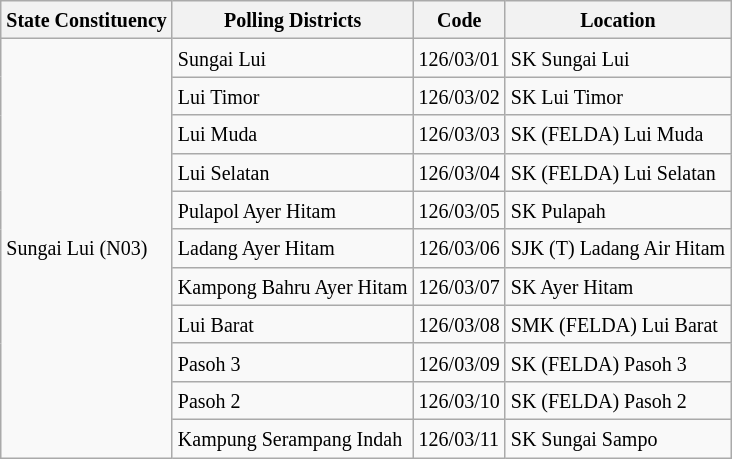<table class="wikitable sortable mw-collapsible">
<tr>
<th><small>State Constituency</small></th>
<th><small>Polling Districts</small></th>
<th><small>Code</small></th>
<th><small>Location</small></th>
</tr>
<tr>
<td rowspan="11"><small>Sungai Lui (N03)</small></td>
<td><small>Sungai Lui</small></td>
<td><small>126/03/01</small></td>
<td><small>SK Sungai Lui</small></td>
</tr>
<tr>
<td><small>Lui Timor</small></td>
<td><small>126/03/02</small></td>
<td><small>SK Lui Timor</small></td>
</tr>
<tr>
<td><small>Lui Muda</small></td>
<td><small>126/03/03</small></td>
<td><small>SK (FELDA) Lui Muda</small></td>
</tr>
<tr>
<td><small>Lui Selatan</small></td>
<td><small>126/03/04</small></td>
<td><small>SK (FELDA) Lui Selatan</small></td>
</tr>
<tr>
<td><small>Pulapol Ayer Hitam</small></td>
<td><small>126/03/05</small></td>
<td><small>SK Pulapah</small></td>
</tr>
<tr>
<td><small>Ladang Ayer Hitam</small></td>
<td><small>126/03/06</small></td>
<td><small>SJK (T) Ladang Air Hitam</small></td>
</tr>
<tr>
<td><small>Kampong Bahru Ayer Hitam</small></td>
<td><small>126/03/07</small></td>
<td><small>SK Ayer Hitam</small></td>
</tr>
<tr>
<td><small>Lui Barat</small></td>
<td><small>126/03/08</small></td>
<td><small>SMK (FELDA) Lui Barat</small></td>
</tr>
<tr>
<td><small>Pasoh 3</small></td>
<td><small>126/03/09</small></td>
<td><small>SK (FELDA) Pasoh 3</small></td>
</tr>
<tr>
<td><small>Pasoh 2</small></td>
<td><small>126/03/10</small></td>
<td><small>SK (FELDA) Pasoh 2</small></td>
</tr>
<tr>
<td><small>Kampung Serampang Indah</small></td>
<td><small>126/03/11</small></td>
<td><small>SK Sungai Sampo</small></td>
</tr>
</table>
